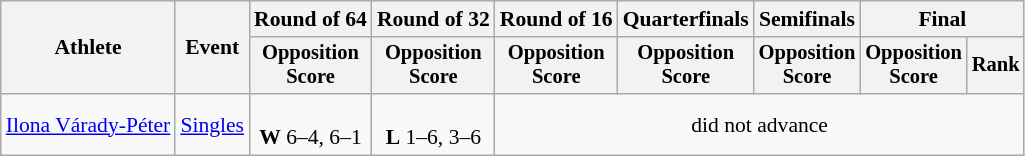<table class=wikitable style="font-size:90%">
<tr>
<th rowspan=2>Athlete</th>
<th rowspan=2>Event</th>
<th>Round of 64</th>
<th>Round of 32</th>
<th>Round of 16</th>
<th>Quarterfinals</th>
<th>Semifinals</th>
<th colspan=2>Final</th>
</tr>
<tr style="font-size:95%">
<th>Opposition<br>Score</th>
<th>Opposition<br>Score</th>
<th>Opposition<br>Score</th>
<th>Opposition<br>Score</th>
<th>Opposition<br>Score</th>
<th>Opposition<br>Score</th>
<th>Rank</th>
</tr>
<tr align=center>
<td align=left><a href='#'>Ilona Várady-Péter</a></td>
<td align=left><a href='#'>Singles</a></td>
<td><br> <strong>W</strong> 6–4, 6–1</td>
<td><br> <strong>L</strong> 1–6, 3–6</td>
<td colspan=5>did not advance</td>
</tr>
</table>
